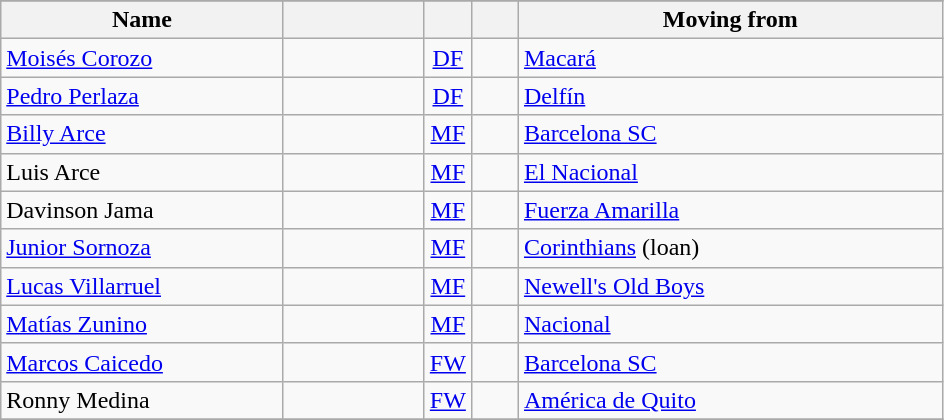<table class="wikitable" style="text-align: center;">
<tr>
</tr>
<tr>
<th width=30% align="center">Name</th>
<th width=15% align="center"></th>
<th width=5% align="center"></th>
<th width=5% align="center"></th>
<th width=45% align="center">Moving from</th>
</tr>
<tr>
<td align=left><a href='#'>Moisés Corozo</a></td>
<td></td>
<td><a href='#'>DF</a></td>
<td></td>
<td align=left><a href='#'>Macará</a> </td>
</tr>
<tr>
<td align=left><a href='#'>Pedro Perlaza</a></td>
<td></td>
<td><a href='#'>DF</a></td>
<td></td>
<td align=left><a href='#'>Delfín</a> </td>
</tr>
<tr>
<td align=left><a href='#'>Billy Arce</a></td>
<td></td>
<td><a href='#'>MF</a></td>
<td></td>
<td align=left><a href='#'>Barcelona SC</a> </td>
</tr>
<tr>
<td align=left>Luis Arce</td>
<td></td>
<td><a href='#'>MF</a></td>
<td></td>
<td align=left><a href='#'>El Nacional</a> </td>
</tr>
<tr>
<td align=left>Davinson Jama</td>
<td></td>
<td><a href='#'>MF</a></td>
<td></td>
<td align=left><a href='#'>Fuerza Amarilla</a> </td>
</tr>
<tr>
<td align=left><a href='#'>Junior Sornoza</a></td>
<td></td>
<td><a href='#'>MF</a></td>
<td></td>
<td align=left><a href='#'>Corinthians</a>  (loan)</td>
</tr>
<tr>
<td align=left><a href='#'>Lucas Villarruel</a></td>
<td></td>
<td><a href='#'>MF</a></td>
<td></td>
<td align=left><a href='#'>Newell's Old Boys</a> </td>
</tr>
<tr>
<td align=left><a href='#'>Matías Zunino</a></td>
<td></td>
<td><a href='#'>MF</a></td>
<td></td>
<td align=left><a href='#'>Nacional</a> </td>
</tr>
<tr>
<td align=left><a href='#'>Marcos Caicedo</a></td>
<td></td>
<td><a href='#'>FW</a></td>
<td></td>
<td align=left><a href='#'>Barcelona SC</a> </td>
</tr>
<tr>
<td align=left>Ronny Medina</td>
<td></td>
<td><a href='#'>FW</a></td>
<td></td>
<td align=left><a href='#'>América de Quito</a> </td>
</tr>
<tr>
</tr>
</table>
